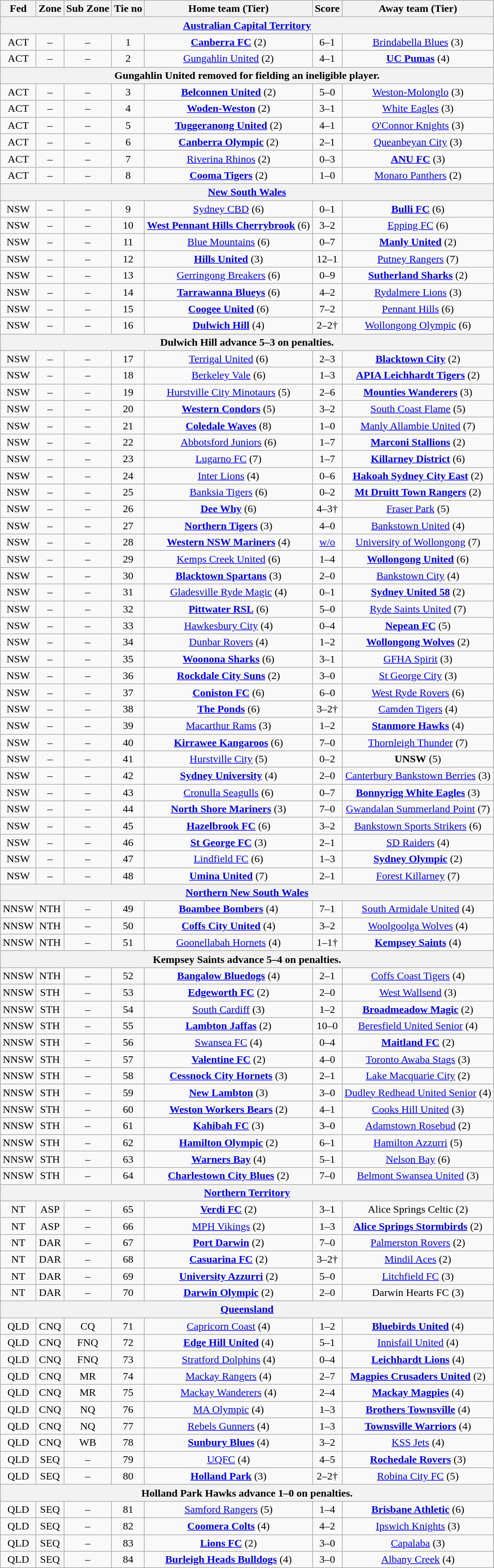<table class="wikitable" style="text-align:center">
<tr>
<th>Fed</th>
<th>Zone</th>
<th>Sub Zone</th>
<th>Tie no</th>
<th>Home team (Tier)</th>
<th>Score</th>
<th>Away team (Tier)</th>
</tr>
<tr>
<th colspan=7><a href='#'>Australian Capital Territory</a></th>
</tr>
<tr>
<td>ACT</td>
<td>–</td>
<td>–</td>
<td>1</td>
<td><strong><a href='#'>Canberra FC</a></strong> (2)</td>
<td>6–1</td>
<td><a href='#'>Brindabella Blues</a> (3)</td>
</tr>
<tr>
<td>ACT</td>
<td>–</td>
<td>–</td>
<td>2</td>
<td><a href='#'>Gungahlin United</a> (2)</td>
<td>4–1</td>
<td><strong><a href='#'>UC Pumas</a></strong> (4)</td>
</tr>
<tr>
<th colspan=7>Gungahlin United removed for fielding an ineligible player.</th>
</tr>
<tr>
<td>ACT</td>
<td>–</td>
<td>–</td>
<td>3</td>
<td><strong><a href='#'>Belconnen United</a></strong> (2)</td>
<td>5–0</td>
<td><a href='#'>Weston-Molonglo</a> (3)</td>
</tr>
<tr>
<td>ACT</td>
<td>–</td>
<td>–</td>
<td>4</td>
<td><strong><a href='#'>Woden-Weston</a></strong> (2)</td>
<td>3–1</td>
<td><a href='#'>White Eagles</a> (3)</td>
</tr>
<tr>
<td>ACT</td>
<td>–</td>
<td>–</td>
<td>5</td>
<td><strong><a href='#'>Tuggeranong United</a></strong> (2)</td>
<td>4–1</td>
<td><a href='#'>O'Connor Knights</a> (3)</td>
</tr>
<tr>
<td>ACT</td>
<td>–</td>
<td>–</td>
<td>6</td>
<td><strong><a href='#'>Canberra Olympic</a></strong> (2)</td>
<td>2–1</td>
<td><a href='#'>Queanbeyan City</a> (3)</td>
</tr>
<tr>
<td>ACT</td>
<td>–</td>
<td>–</td>
<td>7</td>
<td><a href='#'>Riverina Rhinos</a> (2)</td>
<td>0–3</td>
<td><strong><a href='#'>ANU FC</a></strong> (3)</td>
</tr>
<tr>
<td>ACT</td>
<td>–</td>
<td>–</td>
<td>8</td>
<td><strong><a href='#'>Cooma Tigers</a></strong> (2)</td>
<td>1–0</td>
<td><a href='#'>Monaro Panthers</a> (2)</td>
</tr>
<tr>
<th colspan=7><a href='#'>New South Wales</a></th>
</tr>
<tr>
<td>NSW</td>
<td>–</td>
<td>–</td>
<td>9</td>
<td><a href='#'>Sydney CBD</a> (6)</td>
<td>0–1</td>
<td><strong><a href='#'>Bulli FC</a></strong> (6)</td>
</tr>
<tr>
<td>NSW</td>
<td>–</td>
<td>–</td>
<td>10</td>
<td><strong><a href='#'>West Pennant Hills Cherrybrook</a></strong> (6)</td>
<td>3–2</td>
<td><a href='#'>Epping FC</a> (6)</td>
</tr>
<tr>
<td>NSW</td>
<td>–</td>
<td>–</td>
<td>11</td>
<td><a href='#'>Blue Mountains</a> (6)</td>
<td>0–7</td>
<td><strong><a href='#'>Manly United</a></strong> (2)</td>
</tr>
<tr>
<td>NSW</td>
<td>–</td>
<td>–</td>
<td>12</td>
<td><strong><a href='#'>Hills United</a></strong> (3)</td>
<td>12–1</td>
<td><a href='#'>Putney Rangers</a> (7)</td>
</tr>
<tr>
<td>NSW</td>
<td>–</td>
<td>–</td>
<td>13</td>
<td><a href='#'>Gerringong Breakers</a> (6)</td>
<td>0–9</td>
<td><strong><a href='#'>Sutherland Sharks</a></strong> (2)</td>
</tr>
<tr>
<td>NSW</td>
<td>–</td>
<td>–</td>
<td>14</td>
<td><strong><a href='#'>Tarrawanna Blueys</a></strong> (6)</td>
<td>4–2</td>
<td><a href='#'>Rydalmere Lions</a> (3)</td>
</tr>
<tr>
<td>NSW</td>
<td>–</td>
<td>–</td>
<td>15</td>
<td><strong><a href='#'>Coogee United</a></strong> (6)</td>
<td>7–2</td>
<td><a href='#'>Pennant Hills</a> (6)</td>
</tr>
<tr>
<td>NSW</td>
<td>–</td>
<td>–</td>
<td>16</td>
<td><strong><a href='#'>Dulwich Hill</a></strong> (4)</td>
<td>2–2†</td>
<td><a href='#'>Wollongong Olympic</a> (6)</td>
</tr>
<tr>
<th colspan=7>Dulwich Hill advance 5–3 on penalties.</th>
</tr>
<tr>
<td>NSW</td>
<td>–</td>
<td>–</td>
<td>17</td>
<td><a href='#'>Terrigal United</a> (6)</td>
<td>2–3</td>
<td><strong><a href='#'>Blacktown City</a></strong> (2)</td>
</tr>
<tr>
<td>NSW</td>
<td>–</td>
<td>–</td>
<td>18</td>
<td><a href='#'>Berkeley Vale</a> (6)</td>
<td>1–3</td>
<td><strong><a href='#'>APIA Leichhardt Tigers</a></strong> (2)</td>
</tr>
<tr>
<td>NSW</td>
<td>–</td>
<td>–</td>
<td>19</td>
<td><a href='#'>Hurstville City Minotaurs</a> (5)</td>
<td>2–6</td>
<td><strong><a href='#'>Mounties Wanderers</a></strong> (3)</td>
</tr>
<tr>
<td>NSW</td>
<td>–</td>
<td>–</td>
<td>20</td>
<td><strong><a href='#'>Western Condors</a></strong> (5)</td>
<td>3–2</td>
<td><a href='#'>South Coast Flame</a> (5)</td>
</tr>
<tr>
<td>NSW</td>
<td>–</td>
<td>–</td>
<td>21</td>
<td><strong><a href='#'>Coledale Waves</a></strong> (8)</td>
<td>1–0</td>
<td><a href='#'>Manly Allambie United</a> (7)</td>
</tr>
<tr>
<td>NSW</td>
<td>–</td>
<td>–</td>
<td>22</td>
<td><a href='#'>Abbotsford Juniors</a> (6)</td>
<td>1–7</td>
<td><strong><a href='#'>Marconi Stallions</a></strong> (2)</td>
</tr>
<tr>
<td>NSW</td>
<td>–</td>
<td>–</td>
<td>23</td>
<td><a href='#'>Lugarno FC</a> (7)</td>
<td>1–7</td>
<td><strong><a href='#'>Killarney District</a></strong> (6)</td>
</tr>
<tr>
<td>NSW</td>
<td>–</td>
<td>–</td>
<td>24</td>
<td><a href='#'>Inter Lions</a> (4)</td>
<td>0–6</td>
<td><strong><a href='#'>Hakoah Sydney City East</a></strong> (2)</td>
</tr>
<tr>
<td>NSW</td>
<td>–</td>
<td>–</td>
<td>25</td>
<td><a href='#'>Banksia Tigers</a> (6)</td>
<td>0–2</td>
<td><strong><a href='#'>Mt Druitt Town Rangers</a></strong> (2)</td>
</tr>
<tr>
<td>NSW</td>
<td>–</td>
<td>–</td>
<td>26</td>
<td><strong><a href='#'>Dee Why</a></strong> (6)</td>
<td>4–3†</td>
<td><a href='#'>Fraser Park</a> (5)</td>
</tr>
<tr>
<td>NSW</td>
<td>–</td>
<td>–</td>
<td>27</td>
<td><strong><a href='#'>Northern Tigers</a></strong> (3)</td>
<td>4–0</td>
<td><a href='#'>Bankstown United</a> (4)</td>
</tr>
<tr>
<td>NSW</td>
<td>–</td>
<td>–</td>
<td>28</td>
<td><strong><a href='#'>Western NSW Mariners</a></strong> (4)</td>
<td><a href='#'>w/o</a></td>
<td><a href='#'>University of Wollongong</a> (7)</td>
</tr>
<tr>
<td>NSW</td>
<td>–</td>
<td>–</td>
<td>29</td>
<td><a href='#'>Kemps Creek United</a> (6)</td>
<td>1–4</td>
<td><strong><a href='#'>Wollongong United</a></strong> (6)</td>
</tr>
<tr>
<td>NSW</td>
<td>–</td>
<td>–</td>
<td>30</td>
<td><strong><a href='#'>Blacktown Spartans</a></strong> (3)</td>
<td>2–0</td>
<td><a href='#'>Bankstown City</a> (4)</td>
</tr>
<tr>
<td>NSW</td>
<td>–</td>
<td>–</td>
<td>31</td>
<td><a href='#'>Gladesville Ryde Magic</a> (4)</td>
<td>0–1</td>
<td><strong><a href='#'>Sydney United 58</a></strong> (2)</td>
</tr>
<tr>
<td>NSW</td>
<td>–</td>
<td>–</td>
<td>32</td>
<td><strong><a href='#'>Pittwater RSL</a></strong> (6)</td>
<td>5–0</td>
<td><a href='#'>Ryde Saints United</a> (7)</td>
</tr>
<tr>
<td>NSW</td>
<td>–</td>
<td>–</td>
<td>33</td>
<td><a href='#'>Hawkesbury City</a> (4)</td>
<td>0–4</td>
<td><strong><a href='#'>Nepean FC</a></strong> (5)</td>
</tr>
<tr>
<td>NSW</td>
<td>–</td>
<td>–</td>
<td>34</td>
<td><a href='#'>Dunbar Rovers</a> (4)</td>
<td>1–2</td>
<td><strong><a href='#'>Wollongong Wolves</a></strong> (2)</td>
</tr>
<tr>
<td>NSW</td>
<td>–</td>
<td>–</td>
<td>35</td>
<td><strong><a href='#'>Woonona Sharks</a></strong> (6)</td>
<td>3–1</td>
<td><a href='#'>GFHA Spirit</a> (3)</td>
</tr>
<tr>
<td>NSW</td>
<td>–</td>
<td>–</td>
<td>36</td>
<td><strong><a href='#'>Rockdale City Suns</a></strong> (2)</td>
<td>3–0</td>
<td><a href='#'>St George City</a> (3)</td>
</tr>
<tr>
<td>NSW</td>
<td>–</td>
<td>–</td>
<td>37</td>
<td><strong><a href='#'>Coniston FC</a></strong> (6)</td>
<td>6–0</td>
<td><a href='#'>West Ryde Rovers</a> (6)</td>
</tr>
<tr>
<td>NSW</td>
<td>–</td>
<td>–</td>
<td>38</td>
<td><strong><a href='#'>The Ponds</a></strong> (6)</td>
<td>3–2†</td>
<td><a href='#'>Camden Tigers</a> (4)</td>
</tr>
<tr>
<td>NSW</td>
<td>–</td>
<td>–</td>
<td>39</td>
<td><a href='#'>Macarthur Rams</a> (3)</td>
<td>1–2</td>
<td><strong><a href='#'>Stanmore Hawks</a></strong> (4)</td>
</tr>
<tr>
<td>NSW</td>
<td>–</td>
<td>–</td>
<td>40</td>
<td><strong><a href='#'>Kirrawee Kangaroos</a></strong> (6)</td>
<td>7–0</td>
<td><a href='#'>Thornleigh Thunder</a> (7)</td>
</tr>
<tr>
<td>NSW</td>
<td>–</td>
<td>–</td>
<td>41</td>
<td><a href='#'>Hurstville City</a> (5)</td>
<td>0–2</td>
<td><strong>UNSW</strong> (5)</td>
</tr>
<tr>
<td>NSW</td>
<td>–</td>
<td>–</td>
<td>42</td>
<td><strong><a href='#'>Sydney University</a></strong> (4)</td>
<td>2–0</td>
<td><a href='#'>Canterbury Bankstown Berries</a> (3)</td>
</tr>
<tr>
<td>NSW</td>
<td>–</td>
<td>–</td>
<td>43</td>
<td><a href='#'>Cronulla Seagulls</a> (6)</td>
<td>0–7</td>
<td><strong><a href='#'>Bonnyrigg White Eagles</a></strong> (3)</td>
</tr>
<tr>
<td>NSW</td>
<td>–</td>
<td>–</td>
<td>44</td>
<td><strong><a href='#'>North Shore Mariners</a></strong> (3)</td>
<td>7–0</td>
<td><a href='#'>Gwandalan Summerland Point</a> (7)</td>
</tr>
<tr>
<td>NSW</td>
<td>–</td>
<td>–</td>
<td>45</td>
<td><strong><a href='#'>Hazelbrook FC</a></strong> (6)</td>
<td>3–2</td>
<td><a href='#'>Bankstown Sports Strikers</a> (6)</td>
</tr>
<tr>
<td>NSW</td>
<td>–</td>
<td>–</td>
<td>46</td>
<td><strong><a href='#'>St George FC</a></strong> (3)</td>
<td>2–1</td>
<td><a href='#'>SD Raiders</a> (4)</td>
</tr>
<tr>
<td>NSW</td>
<td>–</td>
<td>–</td>
<td>47</td>
<td><a href='#'>Lindfield FC</a> (6)</td>
<td>1–3</td>
<td><strong><a href='#'>Sydney Olympic</a></strong> (2)</td>
</tr>
<tr>
<td>NSW</td>
<td>–</td>
<td>–</td>
<td>48</td>
<td><strong><a href='#'>Umina United</a></strong> (7)</td>
<td>2–1</td>
<td><a href='#'>Forest Killarney</a> (7)</td>
</tr>
<tr>
<th colspan=7><a href='#'>Northern New South Wales</a></th>
</tr>
<tr>
<td>NNSW</td>
<td>NTH</td>
<td>–</td>
<td>49</td>
<td><strong><a href='#'>Boambee Bombers</a></strong> (4)</td>
<td>7–1</td>
<td><a href='#'>South Armidale United</a> (4)</td>
</tr>
<tr>
<td>NNSW</td>
<td>NTH</td>
<td>–</td>
<td>50</td>
<td><strong><a href='#'>Coffs City United</a></strong> (4)</td>
<td>3–2</td>
<td><a href='#'>Woolgoolga Wolves</a> (4)</td>
</tr>
<tr>
<td>NNSW</td>
<td>NTH</td>
<td>–</td>
<td>51</td>
<td><a href='#'>Goonellabah Hornets</a> (4)</td>
<td>1–1†</td>
<td><strong><a href='#'>Kempsey Saints</a></strong> (4)</td>
</tr>
<tr>
<th colspan=7>Kempsey Saints advance 5–4 on penalties.</th>
</tr>
<tr>
<td>NNSW</td>
<td>NTH</td>
<td>–</td>
<td>52</td>
<td><strong><a href='#'>Bangalow Bluedogs</a></strong> (4)</td>
<td>2–1</td>
<td><a href='#'>Coffs Coast Tigers</a> (4)</td>
</tr>
<tr>
<td>NNSW</td>
<td>STH</td>
<td>–</td>
<td>53</td>
<td><strong><a href='#'>Edgeworth FC</a></strong> (2)</td>
<td>2–0</td>
<td><a href='#'>West Wallsend</a> (3)</td>
</tr>
<tr>
<td>NNSW</td>
<td>STH</td>
<td>–</td>
<td>54</td>
<td><a href='#'>South Cardiff</a> (3)</td>
<td>1–2</td>
<td><strong><a href='#'>Broadmeadow Magic</a></strong> (2)</td>
</tr>
<tr>
<td>NNSW</td>
<td>STH</td>
<td>–</td>
<td>55</td>
<td><strong><a href='#'>Lambton Jaffas</a></strong> (2)</td>
<td>10–0</td>
<td><a href='#'>Beresfield United Senior</a> (4)</td>
</tr>
<tr>
<td>NNSW</td>
<td>STH</td>
<td>–</td>
<td>56</td>
<td><a href='#'>Swansea FC</a> (4)</td>
<td>0–4</td>
<td><strong><a href='#'>Maitland FC</a></strong> (2)</td>
</tr>
<tr>
<td>NNSW</td>
<td>STH</td>
<td>–</td>
<td>57</td>
<td><strong><a href='#'>Valentine FC</a></strong> (2)</td>
<td>4–0</td>
<td><a href='#'>Toronto Awaba Stags</a> (3)</td>
</tr>
<tr>
<td>NNSW</td>
<td>STH</td>
<td>–</td>
<td>58</td>
<td><strong><a href='#'>Cessnock City Hornets</a></strong> (3)</td>
<td>2–1</td>
<td><a href='#'>Lake Macquarie City</a> (2)</td>
</tr>
<tr>
<td>NNSW</td>
<td>STH</td>
<td>–</td>
<td>59</td>
<td><strong><a href='#'>New Lambton</a></strong> (3)</td>
<td>3–0</td>
<td><a href='#'>Dudley Redhead United Senior</a> (4)</td>
</tr>
<tr>
<td>NNSW</td>
<td>STH</td>
<td>–</td>
<td>60</td>
<td><strong><a href='#'>Weston Workers Bears</a></strong> (2)</td>
<td>4–1</td>
<td><a href='#'>Cooks Hill United</a> (3)</td>
</tr>
<tr>
<td>NNSW</td>
<td>STH</td>
<td>–</td>
<td>61</td>
<td><strong><a href='#'>Kahibah FC</a></strong> (3)</td>
<td>3–0</td>
<td><a href='#'>Adamstown Rosebud</a> (2)</td>
</tr>
<tr>
<td>NNSW</td>
<td>STH</td>
<td>–</td>
<td>62</td>
<td><strong><a href='#'>Hamilton Olympic</a></strong> (2)</td>
<td>6–1</td>
<td><a href='#'>Hamilton Azzurri</a> (5)</td>
</tr>
<tr>
<td>NNSW</td>
<td>STH</td>
<td>–</td>
<td>63</td>
<td><strong><a href='#'>Warners Bay</a></strong> (4)</td>
<td>5–1</td>
<td><a href='#'>Nelson Bay</a> (6)</td>
</tr>
<tr>
<td>NNSW</td>
<td>STH</td>
<td>–</td>
<td>64</td>
<td><strong><a href='#'>Charlestown City Blues</a></strong> (2)</td>
<td>7–0</td>
<td><a href='#'>Belmont Swansea United</a> (3)</td>
</tr>
<tr>
<th colspan=7><a href='#'>Northern Territory</a></th>
</tr>
<tr>
<td>NT</td>
<td>ASP</td>
<td>–</td>
<td>65</td>
<td><strong><a href='#'>Verdi FC</a></strong> (2)</td>
<td>3–1</td>
<td>Alice Springs Celtic (2)</td>
</tr>
<tr>
<td>NT</td>
<td>ASP</td>
<td>–</td>
<td>66</td>
<td><a href='#'>MPH Vikings</a> (2)</td>
<td>1–3</td>
<td><strong><a href='#'>Alice Springs Stormbirds</a></strong> (2)</td>
</tr>
<tr>
<td>NT</td>
<td>DAR</td>
<td>–</td>
<td>67</td>
<td><strong><a href='#'>Port Darwin</a></strong> (2)</td>
<td>7–0</td>
<td><a href='#'>Palmerston Rovers</a> (2)</td>
</tr>
<tr>
<td>NT</td>
<td>DAR</td>
<td>–</td>
<td>68</td>
<td><strong><a href='#'>Casuarina FC</a></strong> (2)</td>
<td>3–2†</td>
<td><a href='#'>Mindil Aces</a> (2)</td>
</tr>
<tr>
<td>NT</td>
<td>DAR</td>
<td>–</td>
<td>69</td>
<td><strong><a href='#'>University Azzurri</a></strong> (2)</td>
<td>5–0</td>
<td><a href='#'>Litchfield FC</a> (3)</td>
</tr>
<tr>
<td>NT</td>
<td>DAR</td>
<td>–</td>
<td>70</td>
<td><strong><a href='#'>Darwin Olympic</a></strong> (2)</td>
<td>2–0</td>
<td>Darwin Hearts FC (3)</td>
</tr>
<tr>
<th colspan=7><a href='#'>Queensland</a></th>
</tr>
<tr>
<td>QLD</td>
<td>CNQ</td>
<td>CQ</td>
<td>71</td>
<td><a href='#'>Capricorn Coast</a> (4)</td>
<td>1–2</td>
<td><strong><a href='#'>Bluebirds United</a></strong> (4)</td>
</tr>
<tr>
<td>QLD</td>
<td>CNQ</td>
<td>FNQ</td>
<td>72</td>
<td><strong><a href='#'>Edge Hill United</a></strong> (4)</td>
<td>5–1</td>
<td><a href='#'>Innisfail United</a> (4)</td>
</tr>
<tr>
<td>QLD</td>
<td>CNQ</td>
<td>FNQ</td>
<td>73</td>
<td><a href='#'>Stratford Dolphins</a> (4)</td>
<td>0–4</td>
<td><strong><a href='#'>Leichhardt Lions</a></strong> (4)</td>
</tr>
<tr>
<td>QLD</td>
<td>CNQ</td>
<td>MR</td>
<td>74</td>
<td><a href='#'>Mackay Rangers</a> (4)</td>
<td>2–7</td>
<td><strong><a href='#'>Magpies Crusaders United</a></strong> (2)</td>
</tr>
<tr>
<td>QLD</td>
<td>CNQ</td>
<td>MR</td>
<td>75</td>
<td><a href='#'>Mackay Wanderers</a> (4)</td>
<td>2–4</td>
<td><strong><a href='#'>Mackay Magpies</a></strong> (4)</td>
</tr>
<tr>
<td>QLD</td>
<td>CNQ</td>
<td>NQ</td>
<td>76</td>
<td><a href='#'>MA Olympic</a> (4)</td>
<td>1–3</td>
<td><strong><a href='#'>Brothers Townsville</a></strong> (4)</td>
</tr>
<tr>
<td>QLD</td>
<td>CNQ</td>
<td>NQ</td>
<td>77</td>
<td><a href='#'>Rebels Gunners</a> (4)</td>
<td>1–3</td>
<td><strong><a href='#'>Townsville Warriors</a></strong> (4)</td>
</tr>
<tr>
<td>QLD</td>
<td>CNQ</td>
<td>WB</td>
<td>78</td>
<td><strong><a href='#'>Sunbury Blues</a></strong> (4)</td>
<td>3–2</td>
<td><a href='#'>KSS Jets</a> (4)</td>
</tr>
<tr>
<td>QLD</td>
<td>SEQ</td>
<td>–</td>
<td>79</td>
<td><a href='#'>UQFC</a> (4)</td>
<td>4–5</td>
<td><strong><a href='#'>Rochedale Rovers</a></strong> (3)</td>
</tr>
<tr>
<td>QLD</td>
<td>SEQ</td>
<td>–</td>
<td>80</td>
<td><strong><a href='#'>Holland Park</a></strong> (3)</td>
<td>2–2†</td>
<td><a href='#'>Robina City FC</a> (5)</td>
</tr>
<tr>
<th colspan=7>Holland Park Hawks advance 1–0 on penalties.</th>
</tr>
<tr>
<td>QLD</td>
<td>SEQ</td>
<td>–</td>
<td>81</td>
<td><a href='#'>Samford Rangers</a> (5)</td>
<td>1–4</td>
<td><strong><a href='#'>Brisbane Athletic</a></strong> (6)</td>
</tr>
<tr>
<td>QLD</td>
<td>SEQ</td>
<td>–</td>
<td>82</td>
<td><strong><a href='#'>Coomera Colts</a></strong> (4)</td>
<td>4–2</td>
<td><a href='#'>Ipswich Knights</a> (3)</td>
</tr>
<tr>
<td>QLD</td>
<td>SEQ</td>
<td>–</td>
<td>83</td>
<td><strong><a href='#'>Lions FC</a></strong> (2)</td>
<td>3–0</td>
<td><a href='#'>Capalaba</a> (3)</td>
</tr>
<tr>
<td>QLD</td>
<td>SEQ</td>
<td>–</td>
<td>84</td>
<td><strong><a href='#'>Burleigh Heads Bulldogs</a></strong> (4)</td>
<td>3–0</td>
<td><a href='#'>Albany Creek</a> (4)</td>
</tr>
</table>
